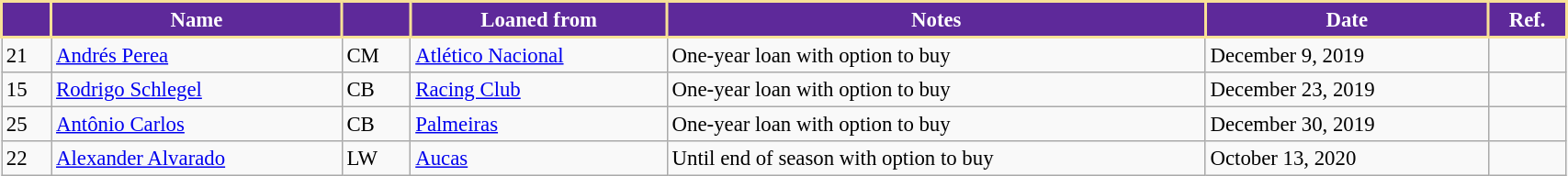<table class="wikitable" style="width:90%; text-align:center; font-size:95%; text-align:left;">
<tr>
<th style="background:#5E299A; color:white; border:2px solid #F8E196;"></th>
<th style="background:#5E299A; color:white; border:2px solid #F8E196;">Name</th>
<th style="background:#5E299A; color:white; border:2px solid #F8E196;"></th>
<th style="background:#5E299A; color:white; border:2px solid #F8E196;">Loaned from</th>
<th style="background:#5E299A; color:white; border:2px solid #F8E196;">Notes</th>
<th style="background:#5E299A; color:white; border:2px solid #F8E196;">Date</th>
<th style="background:#5E299A; color:white; border:2px solid #F8E196;">Ref.</th>
</tr>
<tr>
<td>21</td>
<td> <a href='#'>Andrés Perea</a></td>
<td>CM</td>
<td> <a href='#'>Atlético Nacional</a></td>
<td>One-year loan with option to buy</td>
<td>December 9, 2019</td>
<td></td>
</tr>
<tr>
<td>15</td>
<td> <a href='#'>Rodrigo Schlegel</a></td>
<td>CB</td>
<td> <a href='#'>Racing Club</a></td>
<td>One-year loan with option to buy</td>
<td>December 23, 2019</td>
<td></td>
</tr>
<tr>
<td>25</td>
<td> <a href='#'>Antônio Carlos</a></td>
<td>CB</td>
<td> <a href='#'>Palmeiras</a></td>
<td>One-year loan with option to buy</td>
<td>December 30, 2019</td>
<td></td>
</tr>
<tr>
<td>22</td>
<td> <a href='#'>Alexander Alvarado</a></td>
<td>LW</td>
<td> <a href='#'>Aucas</a></td>
<td>Until end of season with option to buy</td>
<td>October 13, 2020</td>
<td></td>
</tr>
</table>
